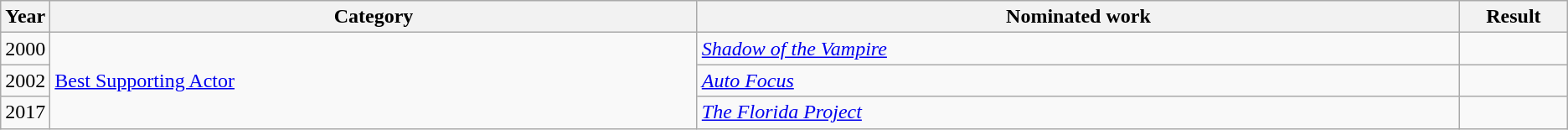<table class=wikitable>
<tr>
<th scope="col" style="width:1em;">Year</th>
<th scope="col" style="width:33em;">Category</th>
<th scope="col" style="width:39em;">Nominated work</th>
<th scope="col" style="width:5em;">Result</th>
</tr>
<tr>
<td>2000</td>
<td rowspan="4"><a href='#'>Best Supporting Actor</a></td>
<td><em><a href='#'>Shadow of the Vampire</a></em></td>
<td></td>
</tr>
<tr>
<td>2002</td>
<td><em><a href='#'>Auto Focus</a></em></td>
<td></td>
</tr>
<tr>
<td>2017</td>
<td><em><a href='#'>The Florida Project</a></em></td>
<td></td>
</tr>
</table>
